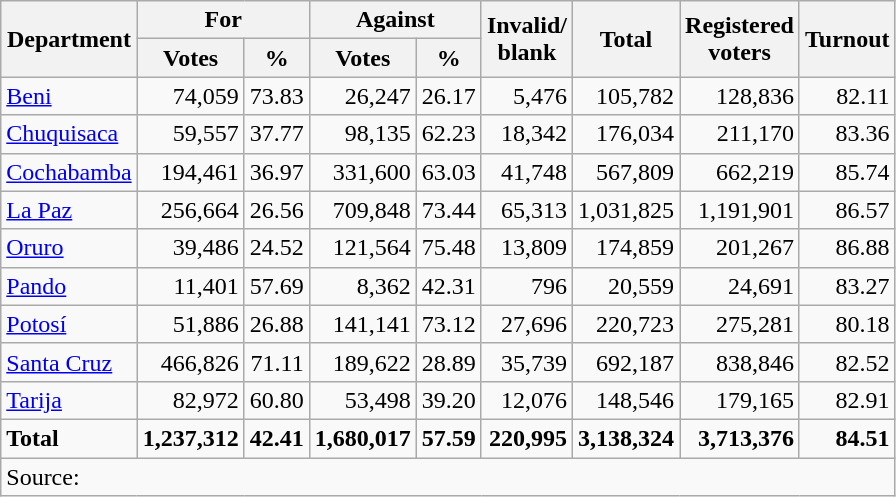<table class=wikitable style=text-align:right>
<tr>
<th rowspan=2>Department</th>
<th colspan=2>For</th>
<th colspan=2>Against</th>
<th rowspan=2>Invalid/<br>blank</th>
<th rowspan=2>Total</th>
<th rowspan=2>Registered<br>voters</th>
<th rowspan=2>Turnout</th>
</tr>
<tr>
<th>Votes</th>
<th>%</th>
<th>Votes</th>
<th>%</th>
</tr>
<tr>
<td align=left><a href='#'>Beni</a></td>
<td>74,059</td>
<td>73.83</td>
<td>26,247</td>
<td>26.17</td>
<td>5,476</td>
<td>105,782</td>
<td>128,836</td>
<td>82.11</td>
</tr>
<tr>
<td align=left><a href='#'>Chuquisaca</a></td>
<td>59,557</td>
<td>37.77</td>
<td>98,135</td>
<td>62.23</td>
<td>18,342</td>
<td>176,034</td>
<td>211,170</td>
<td>83.36</td>
</tr>
<tr>
<td align=left><a href='#'>Cochabamba</a></td>
<td>194,461</td>
<td>36.97</td>
<td>331,600</td>
<td>63.03</td>
<td>41,748</td>
<td>567,809</td>
<td>662,219</td>
<td>85.74</td>
</tr>
<tr>
<td align=left><a href='#'>La Paz</a></td>
<td>256,664</td>
<td>26.56</td>
<td>709,848</td>
<td>73.44</td>
<td>65,313</td>
<td>1,031,825</td>
<td>1,191,901</td>
<td>86.57</td>
</tr>
<tr>
<td align=left><a href='#'>Oruro</a></td>
<td>39,486</td>
<td>24.52</td>
<td>121,564</td>
<td>75.48</td>
<td>13,809</td>
<td>174,859</td>
<td>201,267</td>
<td>86.88</td>
</tr>
<tr>
<td align=left><a href='#'>Pando</a></td>
<td>11,401</td>
<td>57.69</td>
<td>8,362</td>
<td>42.31</td>
<td>796</td>
<td>20,559</td>
<td>24,691</td>
<td>83.27</td>
</tr>
<tr>
<td align=left><a href='#'>Potosí</a></td>
<td>51,886</td>
<td>26.88</td>
<td>141,141</td>
<td>73.12</td>
<td>27,696</td>
<td>220,723</td>
<td>275,281</td>
<td>80.18</td>
</tr>
<tr>
<td align=left><a href='#'>Santa Cruz</a></td>
<td>466,826</td>
<td>71.11</td>
<td>189,622</td>
<td>28.89</td>
<td>35,739</td>
<td>692,187</td>
<td>838,846</td>
<td>82.52</td>
</tr>
<tr>
<td align=left><a href='#'>Tarija</a></td>
<td>82,972</td>
<td>60.80</td>
<td>53,498</td>
<td>39.20</td>
<td>12,076</td>
<td>148,546</td>
<td>179,165</td>
<td>82.91</td>
</tr>
<tr>
<td align=left><strong>Total</strong></td>
<td><strong>1,237,312</strong></td>
<td><strong>42.41</strong></td>
<td><strong>1,680,017</strong></td>
<td><strong>57.59</strong></td>
<td><strong>220,995</strong></td>
<td><strong>3,138,324</strong></td>
<td><strong>3,713,376</strong></td>
<td><strong>84.51</strong></td>
</tr>
<tr>
<td align=left colspan=9>Source: </td>
</tr>
</table>
